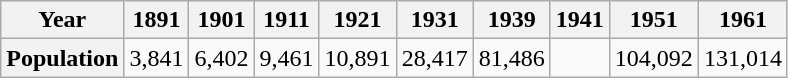<table class="wikitable">
<tr>
<th>Year</th>
<th>1891</th>
<th>1901</th>
<th>1911</th>
<th>1921</th>
<th>1931</th>
<th>1939</th>
<th>1941</th>
<th>1951</th>
<th>1961</th>
</tr>
<tr>
<th>Population</th>
<td>3,841</td>
<td>6,402</td>
<td>9,461</td>
<td>10,891</td>
<td>28,417</td>
<td>81,486</td>
<td></td>
<td>104,092</td>
<td>131,014</td>
</tr>
</table>
